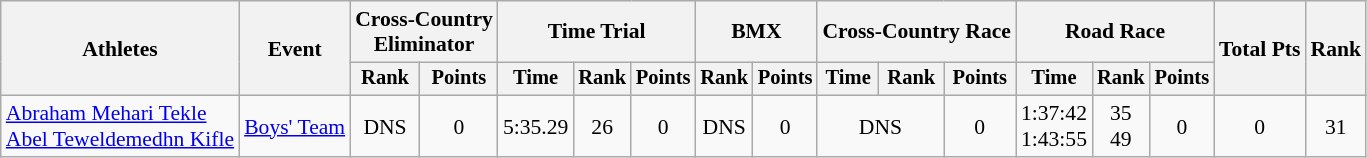<table class="wikitable" style="font-size:90%;">
<tr>
<th rowspan=2>Athletes</th>
<th rowspan=2>Event</th>
<th colspan=2>Cross-Country<br>Eliminator</th>
<th colspan=3>Time Trial</th>
<th colspan=2>BMX</th>
<th colspan=3>Cross-Country Race</th>
<th colspan=3>Road Race</th>
<th rowspan=2>Total Pts</th>
<th rowspan=2>Rank</th>
</tr>
<tr style="font-size:95%">
<th>Rank</th>
<th>Points</th>
<th>Time</th>
<th>Rank</th>
<th>Points</th>
<th>Rank</th>
<th>Points</th>
<th>Time</th>
<th>Rank</th>
<th>Points</th>
<th>Time</th>
<th>Rank</th>
<th>Points</th>
</tr>
<tr align=center>
<td align=left><a href='#'>Abraham Mehari Tekle</a><br><a href='#'>Abel Teweldemedhn Kifle</a></td>
<td align=left><a href='#'>Boys' Team</a></td>
<td>DNS</td>
<td>0</td>
<td>5:35.29</td>
<td>26</td>
<td>0</td>
<td>DNS</td>
<td>0</td>
<td colspan=2>DNS</td>
<td>0</td>
<td>1:37:42<br>1:43:55</td>
<td>35<br>49</td>
<td>0</td>
<td>0</td>
<td>31</td>
</tr>
</table>
